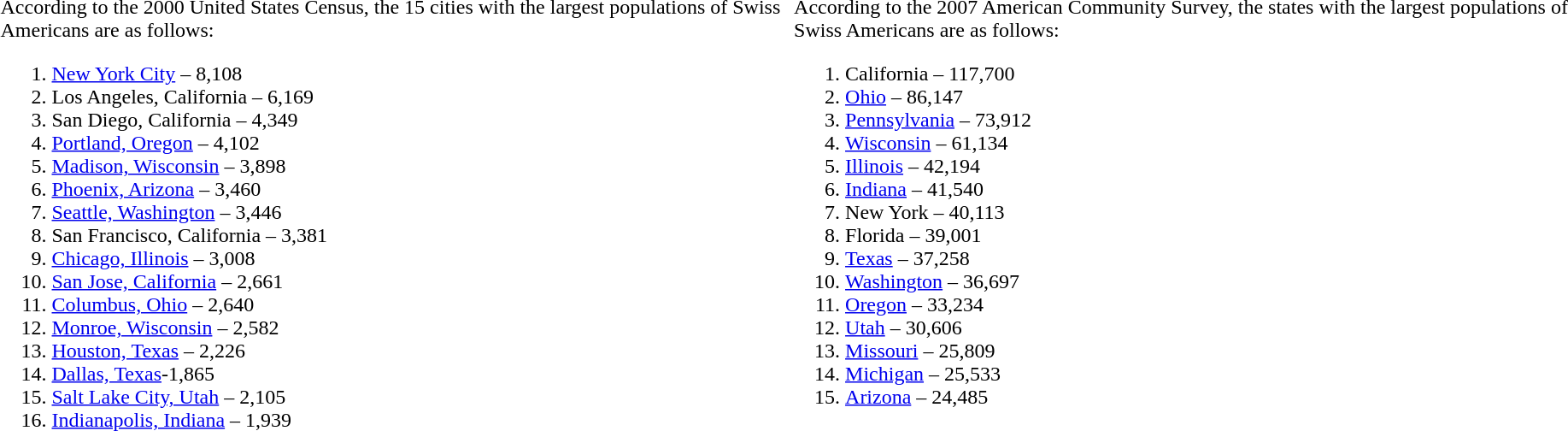<table>
<tr>
<td valign="Top"><br>According to the 2000 United States Census, the 15 cities with the largest populations of Swiss Americans are as follows:<ol><li><a href='#'>New York City</a> – 8,108</li><li>Los Angeles, California – 6,169</li><li>San Diego, California – 4,349</li><li><a href='#'>Portland, Oregon</a> – 4,102</li><li><a href='#'>Madison, Wisconsin</a> – 3,898</li><li><a href='#'>Phoenix, Arizona</a> – 3,460</li><li><a href='#'>Seattle, Washington</a> – 3,446</li><li>San Francisco, California – 3,381</li><li><a href='#'>Chicago, Illinois</a> – 3,008</li><li><a href='#'>San Jose, California</a> – 2,661</li><li><a href='#'>Columbus, Ohio</a> – 2,640</li><li><a href='#'>Monroe, Wisconsin</a> – 2,582</li><li><a href='#'>Houston, Texas</a> – 2,226</li><li><a href='#'>Dallas, Texas</a>-1,865</li><li><a href='#'>Salt Lake City, Utah</a> – 2,105</li><li><a href='#'>Indianapolis, Indiana</a> – 1,939</li></ol></td>
<td valign="Top"></td>
<td valign="Top"><br>According to the 2007 American Community Survey, the states with the largest populations of Swiss Americans are as follows:<ol><li>California – 117,700</li><li><a href='#'>Ohio</a> – 86,147</li><li><a href='#'>Pennsylvania</a> – 73,912</li><li><a href='#'>Wisconsin</a> – 61,134</li><li><a href='#'>Illinois</a> – 42,194</li><li><a href='#'>Indiana</a> – 41,540</li><li>New York – 40,113</li><li>Florida – 39,001</li><li><a href='#'>Texas</a> – 37,258</li><li><a href='#'>Washington</a> – 36,697</li><li><a href='#'>Oregon</a> – 33,234</li><li><a href='#'>Utah</a> – 30,606</li><li><a href='#'>Missouri</a> – 25,809</li><li><a href='#'>Michigan</a> – 25,533</li><li><a href='#'>Arizona</a> – 24,485</li></ol></td>
</tr>
</table>
